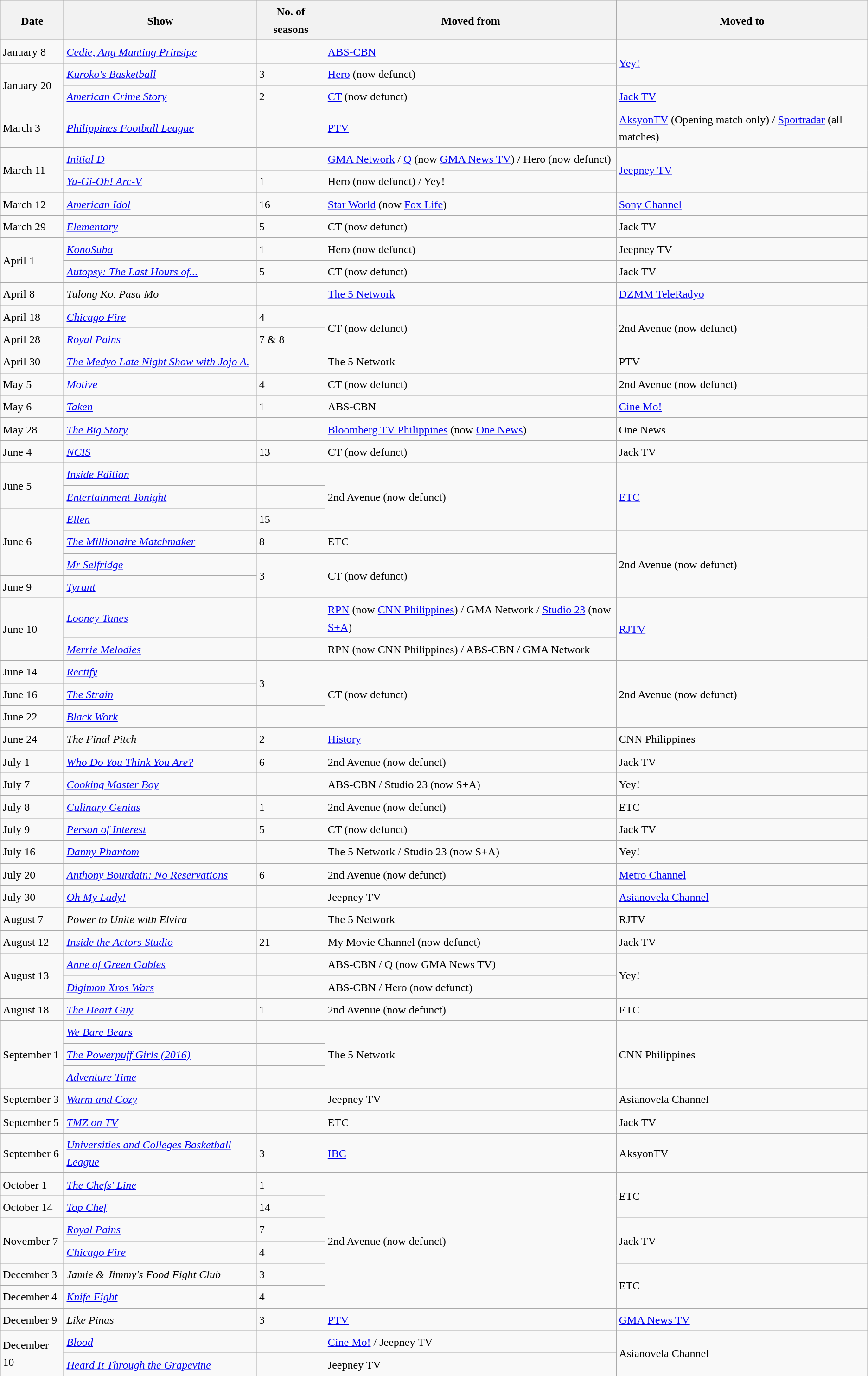<table class="wikitable" style="text-align:left; line-height:25px; width:auto;">
<tr>
<th>Date</th>
<th>Show</th>
<th>No. of seasons</th>
<th>Moved from</th>
<th>Moved to</th>
</tr>
<tr>
<td>January 8</td>
<td><em><a href='#'>Cedie, Ang Munting Prinsipe</a></em></td>
<td></td>
<td><a href='#'>ABS-CBN</a></td>
<td rowspan="2"><a href='#'>Yey!</a></td>
</tr>
<tr>
<td rowspan="2">January 20</td>
<td><em><a href='#'>Kuroko's Basketball</a></em></td>
<td>3</td>
<td><a href='#'>Hero</a> (now defunct)</td>
</tr>
<tr>
<td><em><a href='#'>American Crime Story</a></em></td>
<td>2</td>
<td><a href='#'>CT</a> (now defunct)</td>
<td><a href='#'>Jack TV</a></td>
</tr>
<tr>
<td>March 3</td>
<td><em><a href='#'>Philippines Football League</a></em></td>
<td></td>
<td><a href='#'>PTV</a></td>
<td><a href='#'>AksyonTV</a> (Opening match only) / <a href='#'>Sportradar</a> (all matches)</td>
</tr>
<tr>
<td rowspan="2">March 11</td>
<td><em><a href='#'>Initial D</a></em></td>
<td></td>
<td><a href='#'>GMA Network</a> / <a href='#'>Q</a> (now <a href='#'>GMA News TV</a>) / Hero (now defunct)</td>
<td rowspan="2"><a href='#'>Jeepney TV</a></td>
</tr>
<tr>
<td><em><a href='#'>Yu-Gi-Oh! Arc-V</a></em></td>
<td>1</td>
<td>Hero (now defunct) / Yey!</td>
</tr>
<tr>
<td>March 12</td>
<td><em><a href='#'>American Idol</a></em></td>
<td>16</td>
<td><a href='#'>Star World</a> (now <a href='#'>Fox Life</a>)</td>
<td><a href='#'>Sony Channel</a></td>
</tr>
<tr>
<td>March 29</td>
<td><em><a href='#'>Elementary</a></em></td>
<td>5</td>
<td>CT (now defunct)</td>
<td>Jack TV</td>
</tr>
<tr>
<td rowspan="2">April 1</td>
<td><em><a href='#'>KonoSuba</a></em></td>
<td>1</td>
<td>Hero (now defunct)</td>
<td>Jeepney TV</td>
</tr>
<tr>
<td><em><a href='#'>Autopsy: The Last Hours of...</a></em></td>
<td>5</td>
<td>CT (now defunct)</td>
<td>Jack TV</td>
</tr>
<tr>
<td>April 8</td>
<td><em>Tulong Ko, Pasa Mo</em></td>
<td></td>
<td><a href='#'>The 5 Network</a></td>
<td><a href='#'>DZMM TeleRadyo</a></td>
</tr>
<tr>
<td>April 18</td>
<td><em><a href='#'>Chicago Fire</a></em></td>
<td>4</td>
<td rowspan="2">CT (now defunct)</td>
<td rowspan="2">2nd Avenue (now defunct)</td>
</tr>
<tr>
<td>April 28</td>
<td><em><a href='#'>Royal Pains</a></em></td>
<td>7 & 8</td>
</tr>
<tr>
<td>April 30</td>
<td><em><a href='#'>The Medyo Late Night Show with Jojo A.</a></em></td>
<td></td>
<td>The 5 Network</td>
<td>PTV</td>
</tr>
<tr>
<td>May 5</td>
<td><em><a href='#'>Motive</a></em></td>
<td>4</td>
<td>CT (now defunct)</td>
<td>2nd Avenue (now defunct)</td>
</tr>
<tr>
<td>May 6</td>
<td><em><a href='#'>Taken</a></em></td>
<td>1</td>
<td>ABS-CBN</td>
<td><a href='#'>Cine Mo!</a></td>
</tr>
<tr>
<td>May 28</td>
<td><em><a href='#'>The Big Story</a></em></td>
<td></td>
<td><a href='#'>Bloomberg TV Philippines</a> (now <a href='#'>One News</a>)</td>
<td>One News</td>
</tr>
<tr>
<td>June 4</td>
<td><em><a href='#'>NCIS</a></em></td>
<td>13</td>
<td>CT (now defunct)</td>
<td>Jack TV</td>
</tr>
<tr>
<td rowspan="2">June 5</td>
<td><em><a href='#'>Inside Edition</a></em></td>
<td></td>
<td rowspan="3">2nd Avenue (now defunct)</td>
<td rowspan="3"><a href='#'>ETC</a></td>
</tr>
<tr>
<td><em><a href='#'>Entertainment Tonight</a></em></td>
<td></td>
</tr>
<tr>
<td rowspan="3">June 6</td>
<td><em><a href='#'>Ellen</a></em></td>
<td>15</td>
</tr>
<tr>
<td><em><a href='#'>The Millionaire Matchmaker</a></em></td>
<td>8</td>
<td>ETC</td>
<td rowspan="3">2nd Avenue (now defunct)</td>
</tr>
<tr>
<td><em><a href='#'>Mr Selfridge</a></em></td>
<td rowspan="2">3</td>
<td rowspan="2">CT (now defunct)</td>
</tr>
<tr>
<td>June 9</td>
<td><em><a href='#'>Tyrant</a></em></td>
</tr>
<tr>
<td rowspan="2">June 10</td>
<td><em><a href='#'>Looney Tunes</a></em></td>
<td></td>
<td><a href='#'>RPN</a> (now <a href='#'>CNN Philippines</a>) / GMA Network / <a href='#'>Studio 23</a> (now <a href='#'>S+A</a>)</td>
<td rowspan="2"><a href='#'>RJTV</a></td>
</tr>
<tr>
<td><em><a href='#'>Merrie Melodies</a></em></td>
<td></td>
<td>RPN (now CNN Philippines) / ABS-CBN / GMA Network</td>
</tr>
<tr>
<td>June 14</td>
<td><em><a href='#'>Rectify</a></em></td>
<td rowspan="2">3</td>
<td rowspan="3">CT (now defunct)</td>
<td rowspan="3">2nd Avenue (now defunct)</td>
</tr>
<tr>
<td>June 16</td>
<td><em><a href='#'>The Strain</a></em></td>
</tr>
<tr>
<td>June 22</td>
<td><em><a href='#'>Black Work</a></em></td>
<td></td>
</tr>
<tr>
<td>June 24</td>
<td><em>The Final Pitch</em></td>
<td>2</td>
<td><a href='#'>History</a></td>
<td>CNN Philippines</td>
</tr>
<tr>
<td>July 1</td>
<td><em><a href='#'>Who Do You Think You Are?</a></em></td>
<td>6</td>
<td>2nd Avenue (now defunct)</td>
<td>Jack TV</td>
</tr>
<tr>
<td>July 7</td>
<td><em><a href='#'>Cooking Master Boy</a></em></td>
<td></td>
<td>ABS-CBN / Studio 23 (now S+A)</td>
<td>Yey!</td>
</tr>
<tr>
<td>July 8</td>
<td><em><a href='#'>Culinary Genius</a></em></td>
<td>1</td>
<td>2nd Avenue (now defunct)</td>
<td>ETC</td>
</tr>
<tr>
<td>July 9</td>
<td><em><a href='#'>Person of Interest</a></em></td>
<td>5</td>
<td>CT (now defunct)</td>
<td>Jack TV</td>
</tr>
<tr>
<td>July 16</td>
<td><em><a href='#'>Danny Phantom</a></em></td>
<td></td>
<td>The 5 Network / Studio 23 (now S+A)</td>
<td>Yey!</td>
</tr>
<tr>
<td>July 20</td>
<td><em><a href='#'>Anthony Bourdain: No Reservations</a></em></td>
<td>6</td>
<td>2nd Avenue (now defunct)</td>
<td><a href='#'>Metro Channel</a></td>
</tr>
<tr>
<td>July 30</td>
<td><em><a href='#'>Oh My Lady!</a></em></td>
<td></td>
<td>Jeepney TV</td>
<td><a href='#'>Asianovela Channel</a></td>
</tr>
<tr>
<td>August 7</td>
<td><em>Power to Unite with Elvira</em></td>
<td></td>
<td>The 5 Network</td>
<td>RJTV</td>
</tr>
<tr>
<td>August 12</td>
<td><em><a href='#'>Inside the Actors Studio</a></em></td>
<td>21</td>
<td>My Movie Channel (now defunct)</td>
<td>Jack TV</td>
</tr>
<tr>
<td rowspan="2">August 13</td>
<td><em><a href='#'>Anne of Green Gables</a></em></td>
<td></td>
<td>ABS-CBN / Q (now GMA News TV)</td>
<td rowspan="2">Yey!</td>
</tr>
<tr>
<td><em><a href='#'>Digimon Xros Wars</a></em></td>
<td></td>
<td>ABS-CBN / Hero (now defunct)</td>
</tr>
<tr>
<td>August 18</td>
<td><em><a href='#'>The Heart Guy</a></em></td>
<td>1</td>
<td>2nd Avenue (now defunct)</td>
<td>ETC</td>
</tr>
<tr>
<td rowspan="3">September 1</td>
<td><em><a href='#'>We Bare Bears</a></em></td>
<td></td>
<td rowspan="3">The 5 Network</td>
<td rowspan="3">CNN Philippines</td>
</tr>
<tr>
<td><em><a href='#'>The Powerpuff Girls (2016)</a></em></td>
<td></td>
</tr>
<tr>
<td><em><a href='#'>Adventure Time</a></em></td>
<td></td>
</tr>
<tr>
<td>September 3</td>
<td><em><a href='#'>Warm and Cozy</a></em></td>
<td></td>
<td>Jeepney TV</td>
<td>Asianovela Channel</td>
</tr>
<tr>
<td>September 5</td>
<td><em><a href='#'>TMZ on TV</a></em></td>
<td></td>
<td>ETC</td>
<td>Jack TV</td>
</tr>
<tr>
<td>September 6</td>
<td><em><a href='#'>Universities and Colleges Basketball League</a></em></td>
<td>3</td>
<td><a href='#'>IBC</a></td>
<td>AksyonTV</td>
</tr>
<tr>
<td>October 1</td>
<td><em><a href='#'>The Chefs' Line</a></em></td>
<td>1</td>
<td rowspan="6">2nd Avenue (now defunct)</td>
<td rowspan="2">ETC</td>
</tr>
<tr>
<td>October 14</td>
<td><em><a href='#'>Top Chef</a></em></td>
<td>14</td>
</tr>
<tr>
<td rowspan="2">November 7</td>
<td><em><a href='#'>Royal Pains</a></em></td>
<td>7</td>
<td rowspan="2">Jack TV</td>
</tr>
<tr>
<td><em><a href='#'>Chicago Fire</a></em></td>
<td>4</td>
</tr>
<tr>
<td>December 3</td>
<td><em>Jamie & Jimmy's Food Fight Club</em></td>
<td>3</td>
<td rowspan="2">ETC</td>
</tr>
<tr>
<td>December 4</td>
<td><em><a href='#'>Knife Fight</a></em></td>
<td>4</td>
</tr>
<tr>
<td>December 9</td>
<td><em>Like Pinas</em></td>
<td>3</td>
<td><a href='#'>PTV</a></td>
<td><a href='#'>GMA News TV</a></td>
</tr>
<tr>
<td rowspan="2">December 10</td>
<td><em><a href='#'>Blood</a></em></td>
<td></td>
<td><a href='#'>Cine Mo!</a> / Jeepney TV</td>
<td rowspan="2">Asianovela Channel</td>
</tr>
<tr>
<td><em><a href='#'>Heard It Through the Grapevine</a></em></td>
<td></td>
<td>Jeepney TV</td>
</tr>
</table>
